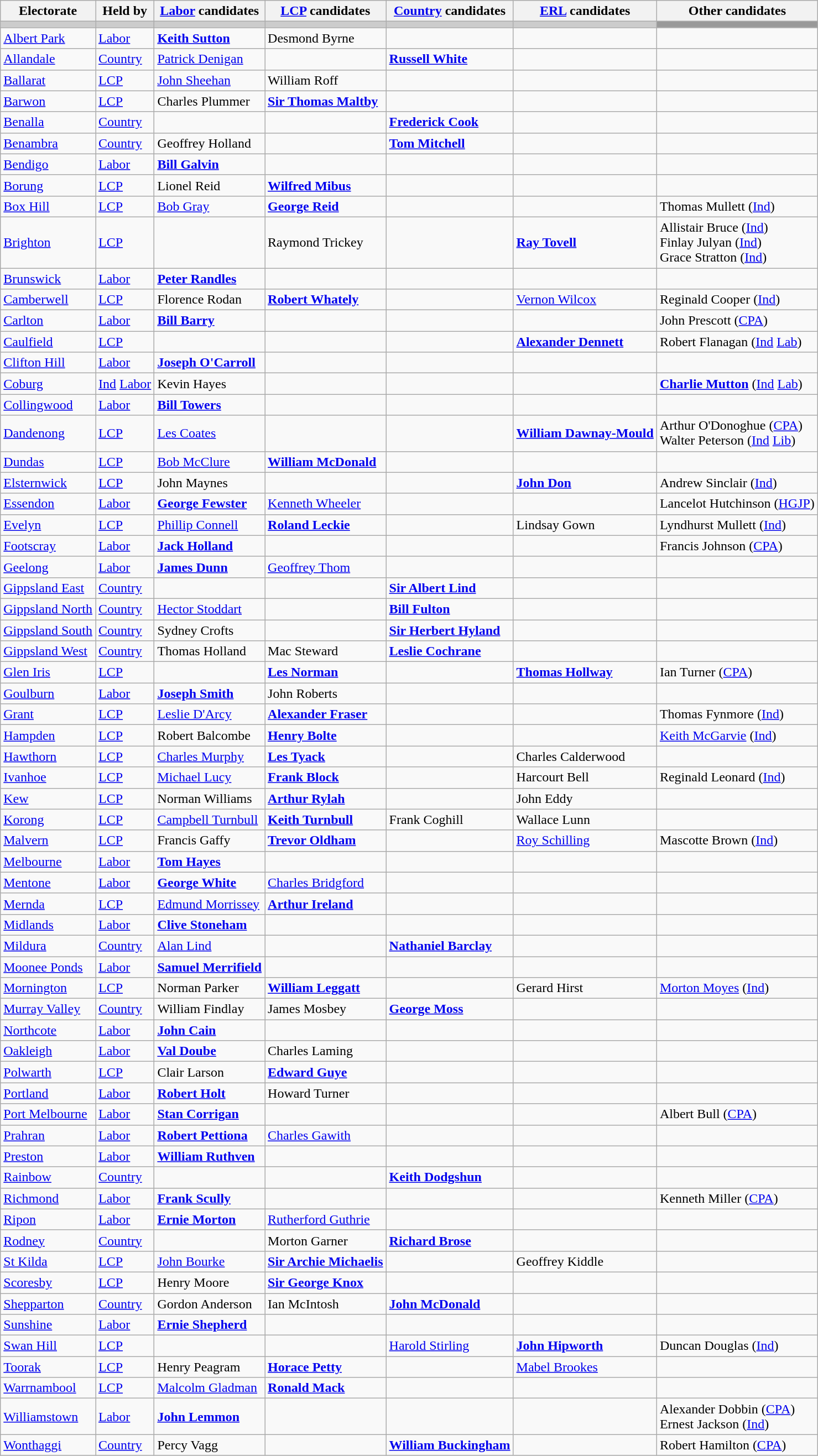<table class="wikitable">
<tr>
<th>Electorate</th>
<th>Held by</th>
<th><a href='#'>Labor</a> candidates</th>
<th><a href='#'>LCP</a> candidates</th>
<th><a href='#'>Country</a> candidates</th>
<th><a href='#'>ERL</a> candidates</th>
<th>Other candidates</th>
</tr>
<tr bgcolor="#cccccc">
<td></td>
<td></td>
<td></td>
<td></td>
<td></td>
<td></td>
<td bgcolor="#999999"></td>
</tr>
<tr>
<td><a href='#'>Albert Park</a></td>
<td><a href='#'>Labor</a></td>
<td><strong><a href='#'>Keith Sutton</a></strong></td>
<td>Desmond Byrne</td>
<td></td>
<td></td>
<td></td>
</tr>
<tr>
<td><a href='#'>Allandale</a></td>
<td><a href='#'>Country</a></td>
<td><a href='#'>Patrick Denigan</a></td>
<td></td>
<td><strong><a href='#'>Russell White</a></strong></td>
<td></td>
<td></td>
</tr>
<tr>
<td><a href='#'>Ballarat</a></td>
<td><a href='#'>LCP</a></td>
<td><a href='#'>John Sheehan</a></td>
<td>William Roff</td>
<td></td>
<td></td>
<td></td>
</tr>
<tr>
<td><a href='#'>Barwon</a></td>
<td><a href='#'>LCP</a></td>
<td>Charles Plummer</td>
<td><strong><a href='#'>Sir Thomas Maltby</a></strong></td>
<td></td>
<td></td>
<td></td>
</tr>
<tr>
<td><a href='#'>Benalla</a></td>
<td><a href='#'>Country</a></td>
<td></td>
<td></td>
<td><strong><a href='#'>Frederick Cook</a></strong></td>
<td></td>
<td></td>
</tr>
<tr>
<td><a href='#'>Benambra</a></td>
<td><a href='#'>Country</a></td>
<td>Geoffrey Holland</td>
<td></td>
<td><strong><a href='#'>Tom Mitchell</a></strong></td>
<td></td>
<td></td>
</tr>
<tr>
<td><a href='#'>Bendigo</a></td>
<td><a href='#'>Labor</a></td>
<td><strong><a href='#'>Bill Galvin</a></strong></td>
<td></td>
<td></td>
<td></td>
<td></td>
</tr>
<tr>
<td><a href='#'>Borung</a></td>
<td><a href='#'>LCP</a></td>
<td>Lionel Reid</td>
<td><strong><a href='#'>Wilfred Mibus</a></strong></td>
<td></td>
<td></td>
<td></td>
</tr>
<tr>
<td><a href='#'>Box Hill</a></td>
<td><a href='#'>LCP</a></td>
<td><a href='#'>Bob Gray</a></td>
<td><strong><a href='#'>George Reid</a></strong></td>
<td></td>
<td></td>
<td>Thomas Mullett (<a href='#'>Ind</a>)</td>
</tr>
<tr>
<td><a href='#'>Brighton</a></td>
<td><a href='#'>LCP</a></td>
<td></td>
<td>Raymond Trickey</td>
<td></td>
<td><strong><a href='#'>Ray Tovell</a></strong></td>
<td>Allistair Bruce (<a href='#'>Ind</a>) <br> Finlay Julyan (<a href='#'>Ind</a>) <br> Grace Stratton (<a href='#'>Ind</a>)</td>
</tr>
<tr>
<td><a href='#'>Brunswick</a></td>
<td><a href='#'>Labor</a></td>
<td><strong><a href='#'>Peter Randles</a></strong></td>
<td></td>
<td></td>
<td></td>
<td></td>
</tr>
<tr>
<td><a href='#'>Camberwell</a></td>
<td><a href='#'>LCP</a></td>
<td>Florence Rodan</td>
<td><strong><a href='#'>Robert Whately</a></strong></td>
<td></td>
<td><a href='#'>Vernon Wilcox</a></td>
<td>Reginald Cooper (<a href='#'>Ind</a>)</td>
</tr>
<tr>
<td><a href='#'>Carlton</a></td>
<td><a href='#'>Labor</a></td>
<td><strong><a href='#'>Bill Barry</a></strong></td>
<td></td>
<td></td>
<td></td>
<td>John Prescott (<a href='#'>CPA</a>)</td>
</tr>
<tr>
<td><a href='#'>Caulfield</a></td>
<td><a href='#'>LCP</a></td>
<td></td>
<td></td>
<td></td>
<td><strong><a href='#'>Alexander Dennett</a></strong></td>
<td>Robert Flanagan (<a href='#'>Ind</a> <a href='#'>Lab</a>)</td>
</tr>
<tr>
<td><a href='#'>Clifton Hill</a></td>
<td><a href='#'>Labor</a></td>
<td><strong><a href='#'>Joseph O'Carroll</a></strong></td>
<td></td>
<td></td>
<td></td>
<td></td>
</tr>
<tr>
<td><a href='#'>Coburg</a></td>
<td><a href='#'>Ind</a> <a href='#'>Labor</a></td>
<td>Kevin Hayes</td>
<td></td>
<td></td>
<td></td>
<td><strong><a href='#'>Charlie Mutton</a></strong> (<a href='#'>Ind</a> <a href='#'>Lab</a>)</td>
</tr>
<tr>
<td><a href='#'>Collingwood</a></td>
<td><a href='#'>Labor</a></td>
<td><strong><a href='#'>Bill Towers</a></strong></td>
<td></td>
<td></td>
<td></td>
<td></td>
</tr>
<tr>
<td><a href='#'>Dandenong</a></td>
<td><a href='#'>LCP</a></td>
<td><a href='#'>Les Coates</a></td>
<td></td>
<td></td>
<td><strong><a href='#'>William Dawnay-Mould</a></strong></td>
<td>Arthur O'Donoghue (<a href='#'>CPA</a>) <br> Walter Peterson (<a href='#'>Ind</a> <a href='#'>Lib</a>)</td>
</tr>
<tr>
<td><a href='#'>Dundas</a></td>
<td><a href='#'>LCP</a></td>
<td><a href='#'>Bob McClure</a></td>
<td><strong><a href='#'>William McDonald</a></strong></td>
<td></td>
<td></td>
<td></td>
</tr>
<tr>
<td><a href='#'>Elsternwick</a></td>
<td><a href='#'>LCP</a></td>
<td>John Maynes</td>
<td></td>
<td></td>
<td><strong><a href='#'>John Don</a></strong></td>
<td>Andrew Sinclair (<a href='#'>Ind</a>)</td>
</tr>
<tr>
<td><a href='#'>Essendon</a></td>
<td><a href='#'>Labor</a></td>
<td><strong><a href='#'>George Fewster</a></strong></td>
<td><a href='#'>Kenneth Wheeler</a></td>
<td></td>
<td></td>
<td>Lancelot Hutchinson (<a href='#'>HGJP</a>)</td>
</tr>
<tr>
<td><a href='#'>Evelyn</a></td>
<td><a href='#'>LCP</a></td>
<td><a href='#'>Phillip Connell</a></td>
<td><strong><a href='#'>Roland Leckie</a></strong></td>
<td></td>
<td>Lindsay Gown</td>
<td>Lyndhurst Mullett (<a href='#'>Ind</a>)</td>
</tr>
<tr>
<td><a href='#'>Footscray</a></td>
<td><a href='#'>Labor</a></td>
<td><strong><a href='#'>Jack Holland</a></strong></td>
<td></td>
<td></td>
<td></td>
<td>Francis Johnson (<a href='#'>CPA</a>)</td>
</tr>
<tr>
<td><a href='#'>Geelong</a></td>
<td><a href='#'>Labor</a></td>
<td><strong><a href='#'>James Dunn</a></strong></td>
<td><a href='#'>Geoffrey Thom</a></td>
<td></td>
<td></td>
<td></td>
</tr>
<tr>
<td><a href='#'>Gippsland East</a></td>
<td><a href='#'>Country</a></td>
<td></td>
<td></td>
<td><strong><a href='#'>Sir Albert Lind</a></strong></td>
<td></td>
<td></td>
</tr>
<tr>
<td><a href='#'>Gippsland North</a></td>
<td><a href='#'>Country</a></td>
<td><a href='#'>Hector Stoddart</a></td>
<td></td>
<td><strong><a href='#'>Bill Fulton</a></strong></td>
<td></td>
<td></td>
</tr>
<tr>
<td><a href='#'>Gippsland South</a></td>
<td><a href='#'>Country</a></td>
<td>Sydney Crofts</td>
<td></td>
<td><strong><a href='#'>Sir Herbert Hyland</a></strong></td>
<td></td>
<td></td>
</tr>
<tr>
<td><a href='#'>Gippsland West</a></td>
<td><a href='#'>Country</a></td>
<td>Thomas Holland</td>
<td>Mac Steward</td>
<td><strong><a href='#'>Leslie Cochrane</a></strong></td>
<td></td>
<td></td>
</tr>
<tr>
<td><a href='#'>Glen Iris</a></td>
<td><a href='#'>LCP</a></td>
<td></td>
<td><strong><a href='#'>Les Norman</a></strong></td>
<td></td>
<td><strong><a href='#'>Thomas Hollway</a></strong></td>
<td>Ian Turner (<a href='#'>CPA</a>)</td>
</tr>
<tr>
<td><a href='#'>Goulburn</a></td>
<td><a href='#'>Labor</a></td>
<td><strong><a href='#'>Joseph Smith</a></strong></td>
<td>John Roberts</td>
<td></td>
<td></td>
<td></td>
</tr>
<tr>
<td><a href='#'>Grant</a></td>
<td><a href='#'>LCP</a></td>
<td><a href='#'>Leslie D'Arcy</a></td>
<td><strong><a href='#'>Alexander Fraser</a></strong></td>
<td></td>
<td></td>
<td>Thomas Fynmore (<a href='#'>Ind</a>)</td>
</tr>
<tr>
<td><a href='#'>Hampden</a></td>
<td><a href='#'>LCP</a></td>
<td>Robert Balcombe</td>
<td><strong><a href='#'>Henry Bolte</a></strong></td>
<td></td>
<td></td>
<td><a href='#'>Keith McGarvie</a> (<a href='#'>Ind</a>)</td>
</tr>
<tr>
<td><a href='#'>Hawthorn</a></td>
<td><a href='#'>LCP</a></td>
<td><a href='#'>Charles Murphy</a></td>
<td><strong><a href='#'>Les Tyack</a></strong></td>
<td></td>
<td>Charles Calderwood</td>
<td></td>
</tr>
<tr>
<td><a href='#'>Ivanhoe</a></td>
<td><a href='#'>LCP</a></td>
<td><a href='#'>Michael Lucy</a></td>
<td><strong><a href='#'>Frank Block</a></strong></td>
<td></td>
<td>Harcourt Bell</td>
<td>Reginald Leonard (<a href='#'>Ind</a>)</td>
</tr>
<tr>
<td><a href='#'>Kew</a></td>
<td><a href='#'>LCP</a></td>
<td>Norman Williams</td>
<td><strong><a href='#'>Arthur Rylah</a></strong></td>
<td></td>
<td>John Eddy</td>
<td></td>
</tr>
<tr>
<td><a href='#'>Korong</a></td>
<td><a href='#'>LCP</a></td>
<td><a href='#'>Campbell Turnbull</a></td>
<td><strong><a href='#'>Keith Turnbull</a></strong></td>
<td>Frank Coghill</td>
<td>Wallace Lunn</td>
<td></td>
</tr>
<tr>
<td><a href='#'>Malvern</a></td>
<td><a href='#'>LCP</a></td>
<td>Francis Gaffy</td>
<td><strong><a href='#'>Trevor Oldham</a></strong></td>
<td></td>
<td><a href='#'>Roy Schilling</a></td>
<td>Mascotte Brown (<a href='#'>Ind</a>)</td>
</tr>
<tr>
<td><a href='#'>Melbourne</a></td>
<td><a href='#'>Labor</a></td>
<td><strong><a href='#'>Tom Hayes</a></strong></td>
<td></td>
<td></td>
<td></td>
<td></td>
</tr>
<tr>
<td><a href='#'>Mentone</a></td>
<td><a href='#'>Labor</a></td>
<td><strong><a href='#'>George White</a></strong></td>
<td><a href='#'>Charles Bridgford</a></td>
<td></td>
<td></td>
<td></td>
</tr>
<tr>
<td><a href='#'>Mernda</a></td>
<td><a href='#'>LCP</a></td>
<td><a href='#'>Edmund Morrissey</a></td>
<td><strong><a href='#'>Arthur Ireland</a></strong></td>
<td></td>
<td></td>
<td></td>
</tr>
<tr>
<td><a href='#'>Midlands</a></td>
<td><a href='#'>Labor</a></td>
<td><strong><a href='#'>Clive Stoneham</a></strong></td>
<td></td>
<td></td>
<td></td>
<td></td>
</tr>
<tr>
<td><a href='#'>Mildura</a></td>
<td><a href='#'>Country</a></td>
<td><a href='#'>Alan Lind</a></td>
<td></td>
<td><strong><a href='#'>Nathaniel Barclay</a></strong></td>
<td></td>
<td></td>
</tr>
<tr>
<td><a href='#'>Moonee Ponds</a></td>
<td><a href='#'>Labor</a></td>
<td><strong><a href='#'>Samuel Merrifield</a></strong></td>
<td></td>
<td></td>
<td></td>
<td></td>
</tr>
<tr>
<td><a href='#'>Mornington</a></td>
<td><a href='#'>LCP</a></td>
<td>Norman Parker</td>
<td><strong><a href='#'>William Leggatt</a></strong></td>
<td></td>
<td>Gerard Hirst</td>
<td><a href='#'>Morton Moyes</a> (<a href='#'>Ind</a>)</td>
</tr>
<tr>
<td><a href='#'>Murray Valley</a></td>
<td><a href='#'>Country</a></td>
<td>William Findlay</td>
<td>James Mosbey</td>
<td><strong><a href='#'>George Moss</a></strong></td>
<td></td>
<td></td>
</tr>
<tr>
<td><a href='#'>Northcote</a></td>
<td><a href='#'>Labor</a></td>
<td><strong><a href='#'>John Cain</a></strong></td>
<td></td>
<td></td>
<td></td>
<td></td>
</tr>
<tr>
<td><a href='#'>Oakleigh</a></td>
<td><a href='#'>Labor</a></td>
<td><strong><a href='#'>Val Doube</a></strong></td>
<td>Charles Laming</td>
<td></td>
<td></td>
<td></td>
</tr>
<tr>
<td><a href='#'>Polwarth</a></td>
<td><a href='#'>LCP</a></td>
<td>Clair Larson</td>
<td><strong><a href='#'>Edward Guye</a></strong></td>
<td></td>
<td></td>
<td></td>
</tr>
<tr>
<td><a href='#'>Portland</a></td>
<td><a href='#'>Labor</a></td>
<td><strong><a href='#'>Robert Holt</a></strong></td>
<td>Howard Turner</td>
<td></td>
<td></td>
<td></td>
</tr>
<tr>
<td><a href='#'>Port Melbourne</a></td>
<td><a href='#'>Labor</a></td>
<td><strong><a href='#'>Stan Corrigan</a></strong></td>
<td></td>
<td></td>
<td></td>
<td>Albert Bull (<a href='#'>CPA</a>)</td>
</tr>
<tr>
<td><a href='#'>Prahran</a></td>
<td><a href='#'>Labor</a></td>
<td><strong><a href='#'>Robert Pettiona</a></strong></td>
<td><a href='#'>Charles Gawith</a></td>
<td></td>
<td></td>
<td></td>
</tr>
<tr>
<td><a href='#'>Preston</a></td>
<td><a href='#'>Labor</a></td>
<td><strong><a href='#'>William Ruthven</a></strong></td>
<td></td>
<td></td>
<td></td>
<td></td>
</tr>
<tr>
<td><a href='#'>Rainbow</a></td>
<td><a href='#'>Country</a></td>
<td></td>
<td></td>
<td><strong><a href='#'>Keith Dodgshun</a></strong></td>
<td></td>
<td></td>
</tr>
<tr>
<td><a href='#'>Richmond</a></td>
<td><a href='#'>Labor</a></td>
<td><strong><a href='#'>Frank Scully</a></strong></td>
<td></td>
<td></td>
<td></td>
<td>Kenneth Miller (<a href='#'>CPA</a>)</td>
</tr>
<tr>
<td><a href='#'>Ripon</a></td>
<td><a href='#'>Labor</a></td>
<td><strong><a href='#'>Ernie Morton</a></strong></td>
<td><a href='#'>Rutherford Guthrie</a></td>
<td></td>
<td></td>
<td></td>
</tr>
<tr>
<td><a href='#'>Rodney</a></td>
<td><a href='#'>Country</a></td>
<td></td>
<td>Morton Garner</td>
<td><strong><a href='#'>Richard Brose</a></strong></td>
<td></td>
<td></td>
</tr>
<tr>
<td><a href='#'>St Kilda</a></td>
<td><a href='#'>LCP</a></td>
<td><a href='#'>John Bourke</a></td>
<td><strong><a href='#'>Sir Archie Michaelis</a></strong></td>
<td></td>
<td>Geoffrey Kiddle</td>
<td></td>
</tr>
<tr>
<td><a href='#'>Scoresby</a></td>
<td><a href='#'>LCP</a></td>
<td>Henry Moore</td>
<td><strong><a href='#'>Sir George Knox</a></strong></td>
<td></td>
<td></td>
<td></td>
</tr>
<tr>
<td><a href='#'>Shepparton</a></td>
<td><a href='#'>Country</a></td>
<td>Gordon Anderson</td>
<td>Ian McIntosh</td>
<td><strong><a href='#'>John McDonald</a></strong></td>
<td></td>
<td></td>
</tr>
<tr>
<td><a href='#'>Sunshine</a></td>
<td><a href='#'>Labor</a></td>
<td><strong><a href='#'>Ernie Shepherd</a></strong></td>
<td></td>
<td></td>
<td></td>
<td></td>
</tr>
<tr>
<td><a href='#'>Swan Hill</a></td>
<td><a href='#'>LCP</a></td>
<td></td>
<td></td>
<td><a href='#'>Harold Stirling</a></td>
<td><strong><a href='#'>John Hipworth</a></strong></td>
<td>Duncan Douglas (<a href='#'>Ind</a>)</td>
</tr>
<tr>
<td><a href='#'>Toorak</a></td>
<td><a href='#'>LCP</a></td>
<td>Henry Peagram</td>
<td><strong><a href='#'>Horace Petty</a></strong></td>
<td></td>
<td><a href='#'>Mabel Brookes</a></td>
<td></td>
</tr>
<tr>
<td><a href='#'>Warrnambool</a></td>
<td><a href='#'>LCP</a></td>
<td><a href='#'>Malcolm Gladman</a></td>
<td><strong><a href='#'>Ronald Mack</a></strong></td>
<td></td>
<td></td>
<td></td>
</tr>
<tr>
<td><a href='#'>Williamstown</a></td>
<td><a href='#'>Labor</a></td>
<td><strong><a href='#'>John Lemmon</a></strong></td>
<td></td>
<td></td>
<td></td>
<td>Alexander Dobbin (<a href='#'>CPA</a>) <br> Ernest Jackson (<a href='#'>Ind</a>)</td>
</tr>
<tr>
<td><a href='#'>Wonthaggi</a></td>
<td><a href='#'>Country</a></td>
<td>Percy Vagg</td>
<td></td>
<td><strong><a href='#'>William Buckingham</a></strong></td>
<td></td>
<td>Robert Hamilton (<a href='#'>CPA</a>)</td>
</tr>
</table>
